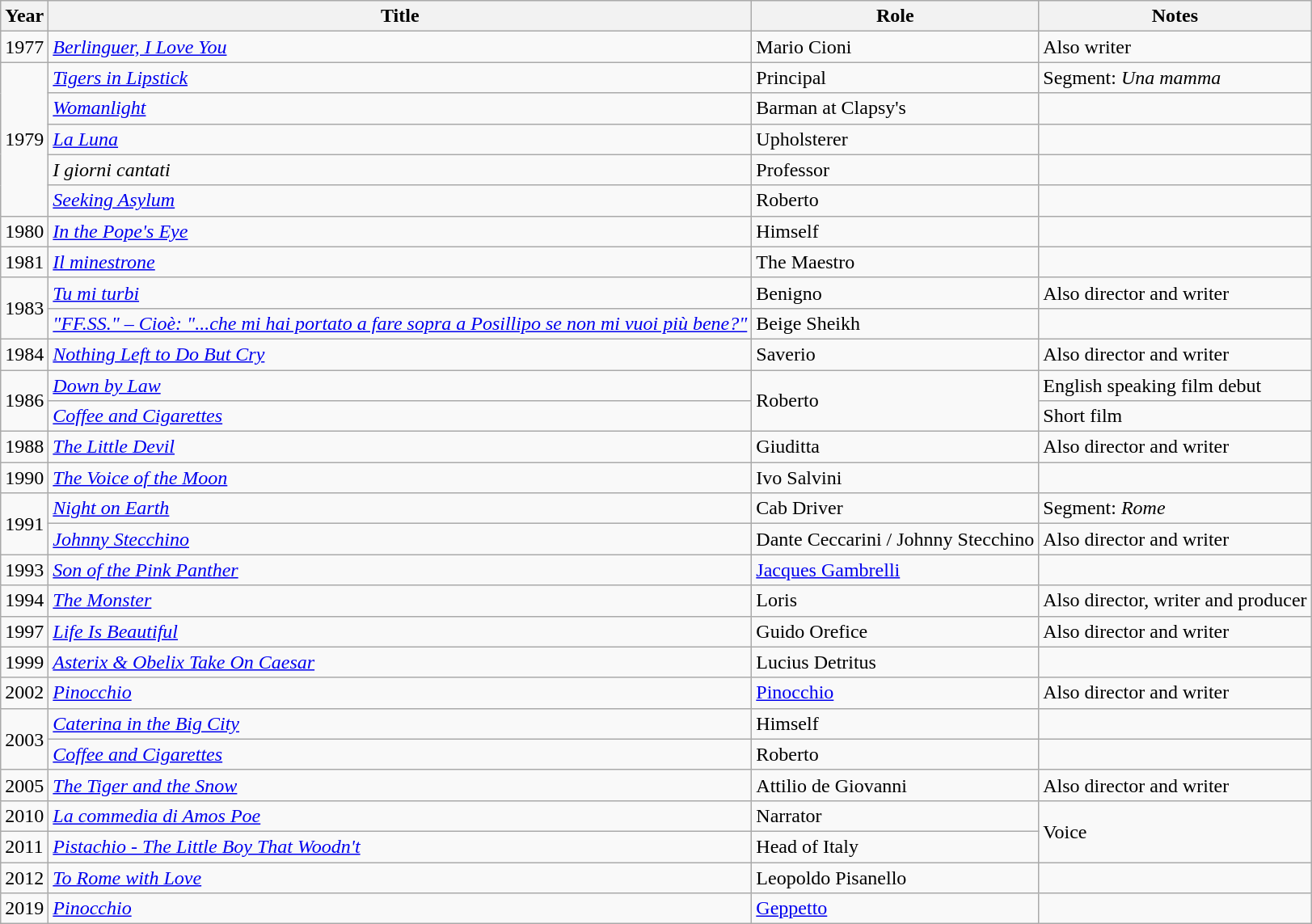<table class="wikitable sortable">
<tr>
<th>Year</th>
<th>Title</th>
<th>Role</th>
<th>Notes</th>
</tr>
<tr>
<td>1977</td>
<td><em><a href='#'>Berlinguer, I Love You</a></em></td>
<td>Mario Cioni</td>
<td>Also writer</td>
</tr>
<tr>
<td rowspan="5">1979</td>
<td><em><a href='#'>Tigers in Lipstick</a></em></td>
<td>Principal</td>
<td>Segment: <em>Una mamma</em></td>
</tr>
<tr>
<td><em><a href='#'>Womanlight</a></em></td>
<td>Barman at Clapsy's</td>
<td></td>
</tr>
<tr>
<td><em><a href='#'>La Luna</a></em></td>
<td>Upholsterer</td>
<td></td>
</tr>
<tr>
<td><em>I giorni cantati</em></td>
<td>Professor</td>
<td></td>
</tr>
<tr>
<td><em><a href='#'>Seeking Asylum</a></em></td>
<td>Roberto</td>
<td></td>
</tr>
<tr>
<td>1980</td>
<td><em><a href='#'>In the Pope's Eye</a></em></td>
<td>Himself</td>
<td></td>
</tr>
<tr>
<td>1981</td>
<td><em><a href='#'>Il minestrone</a></em></td>
<td>The Maestro</td>
<td></td>
</tr>
<tr>
<td rowspan="2">1983</td>
<td><em><a href='#'>Tu mi turbi</a></em></td>
<td>Benigno</td>
<td>Also director and writer</td>
</tr>
<tr>
<td><em><a href='#'>"FF.SS." – Cioè: "...che mi hai portato a fare sopra a Posillipo se non mi vuoi più bene?"</a></em></td>
<td>Beige Sheikh</td>
<td></td>
</tr>
<tr>
<td>1984</td>
<td><em><a href='#'>Nothing Left to Do But Cry</a></em></td>
<td>Saverio</td>
<td>Also director and writer</td>
</tr>
<tr>
<td rowspan ="2">1986</td>
<td><em><a href='#'>Down by Law</a></em></td>
<td rowspan="2">Roberto</td>
<td>English speaking film debut</td>
</tr>
<tr>
<td><em><a href='#'>Coffee and Cigarettes</a></em></td>
<td>Short film</td>
</tr>
<tr>
<td>1988</td>
<td><em><a href='#'>The Little Devil</a></em></td>
<td>Giuditta</td>
<td>Also director and writer</td>
</tr>
<tr>
<td>1990</td>
<td><em><a href='#'>The Voice of the Moon</a></em></td>
<td>Ivo Salvini</td>
<td></td>
</tr>
<tr>
<td rowspan="2">1991</td>
<td><em><a href='#'>Night on Earth</a></em></td>
<td>Cab Driver</td>
<td>Segment: <em>Rome</em></td>
</tr>
<tr>
<td><em><a href='#'>Johnny Stecchino</a></em></td>
<td>Dante Ceccarini / Johnny Stecchino</td>
<td>Also director and writer</td>
</tr>
<tr>
<td>1993</td>
<td><em><a href='#'>Son of the Pink Panther</a></em></td>
<td><a href='#'>Jacques Gambrelli</a></td>
<td></td>
</tr>
<tr>
<td>1994</td>
<td><em><a href='#'>The Monster</a></em></td>
<td>Loris</td>
<td>Also director, writer and producer</td>
</tr>
<tr>
<td>1997</td>
<td><em><a href='#'>Life Is Beautiful</a></em></td>
<td>Guido Orefice</td>
<td>Also director and writer</td>
</tr>
<tr>
<td>1999</td>
<td><em><a href='#'>Asterix & Obelix Take On Caesar</a></em></td>
<td>Lucius Detritus</td>
<td></td>
</tr>
<tr>
<td>2002</td>
<td><em><a href='#'>Pinocchio</a></em></td>
<td><a href='#'>Pinocchio</a></td>
<td>Also director and writer</td>
</tr>
<tr>
<td rowspan="2">2003</td>
<td><em><a href='#'>Caterina in the Big City</a></em></td>
<td>Himself</td>
<td></td>
</tr>
<tr>
<td><em><a href='#'>Coffee and Cigarettes</a></em></td>
<td>Roberto</td>
<td></td>
</tr>
<tr>
<td>2005</td>
<td><em><a href='#'>The Tiger and the Snow</a></em></td>
<td>Attilio de Giovanni</td>
<td>Also director and writer</td>
</tr>
<tr>
<td>2010</td>
<td><em><a href='#'>La commedia di Amos Poe</a></em></td>
<td>Narrator</td>
<td rowspan="2">Voice</td>
</tr>
<tr>
<td>2011</td>
<td><em><a href='#'>Pistachio - The Little Boy That Woodn't</a></em></td>
<td>Head of Italy</td>
</tr>
<tr>
<td>2012</td>
<td><em><a href='#'>To Rome with Love</a></em></td>
<td>Leopoldo Pisanello</td>
<td></td>
</tr>
<tr>
<td>2019</td>
<td><em><a href='#'>Pinocchio</a></em></td>
<td><a href='#'>Geppetto</a></td>
<td></td>
</tr>
</table>
